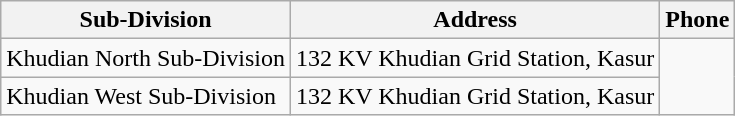<table class="wikitable">
<tr>
<th>Sub-Division</th>
<th>Address</th>
<th>Phone</th>
</tr>
<tr>
<td>Khudian North Sub-Division</td>
<td>132 KV Khudian Grid Station, Kasur</td>
</tr>
<tr>
<td>Khudian West Sub-Division</td>
<td>132 KV Khudian Grid Station, Kasur</td>
</tr>
</table>
